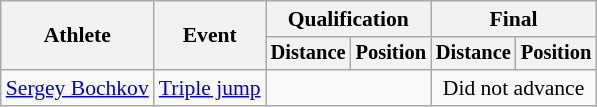<table class=wikitable style="font-size:90%">
<tr>
<th rowspan="2">Athlete</th>
<th rowspan="2">Event</th>
<th colspan="2">Qualification</th>
<th colspan="2">Final</th>
</tr>
<tr style="font-size:95%">
<th>Distance</th>
<th>Position</th>
<th>Distance</th>
<th>Position</th>
</tr>
<tr align=center>
<td align=left><a href='#'>Sergey Bochkov</a></td>
<td align=left><a href='#'>Triple jump</a></td>
<td colspan=2></td>
<td colspan=2>Did not advance</td>
</tr>
</table>
